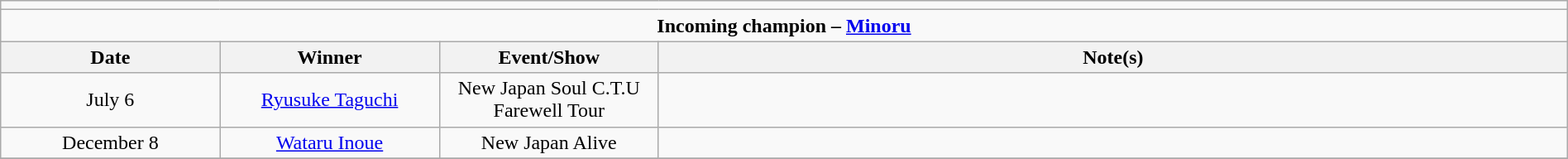<table class="wikitable" style="text-align:center; width:100%;">
<tr>
<td colspan="5"></td>
</tr>
<tr>
<td colspan="5"><strong>Incoming champion – <a href='#'>Minoru</a></strong></td>
</tr>
<tr>
<th width=14%>Date</th>
<th width=14%>Winner</th>
<th width=14%>Event/Show</th>
<th width=58%>Note(s)</th>
</tr>
<tr>
<td>July 6</td>
<td><a href='#'>Ryusuke Taguchi</a></td>
<td>New Japan Soul C.T.U Farewell Tour</td>
<td align="left"></td>
</tr>
<tr>
<td>December 8</td>
<td><a href='#'>Wataru Inoue</a></td>
<td>New Japan Alive</td>
<td align="left"></td>
</tr>
<tr>
</tr>
</table>
